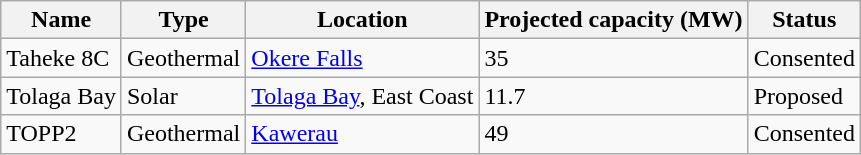<table class="wikitable">
<tr>
<th>Name</th>
<th>Type</th>
<th>Location</th>
<th>Projected capacity (MW)</th>
<th>Status</th>
</tr>
<tr>
<td>Taheke 8C</td>
<td>Geothermal</td>
<td><a href='#'>Okere Falls</a></td>
<td>35</td>
<td>Consented</td>
</tr>
<tr>
<td>Tolaga Bay</td>
<td>Solar</td>
<td><a href='#'>Tolaga Bay</a>, East Coast</td>
<td>11.7</td>
<td>Proposed</td>
</tr>
<tr>
<td>TOPP2</td>
<td>Geothermal</td>
<td><a href='#'>Kawerau</a></td>
<td>49</td>
<td>Consented</td>
</tr>
</table>
